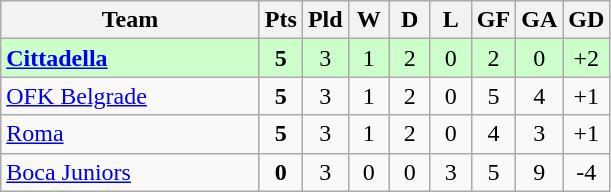<table class=wikitable style="text-align:center">
<tr>
<th width=165>Team</th>
<th width=20>Pts</th>
<th width=20>Pld</th>
<th width=20>W</th>
<th width=20>D</th>
<th width=20>L</th>
<th width=20>GF</th>
<th width=20>GA</th>
<th width=20>GD</th>
</tr>
<tr style="background:#ccffcc">
<td style="text-align:left"><strong> <a href='#'>Cittadella</a></strong></td>
<td><strong>5</strong></td>
<td>3</td>
<td>1</td>
<td>2</td>
<td>0</td>
<td>2</td>
<td>0</td>
<td>+2</td>
</tr>
<tr>
<td style="text-align:left"> <a href='#'>OFK Belgrade</a></td>
<td><strong>5</strong></td>
<td>3</td>
<td>1</td>
<td>2</td>
<td>0</td>
<td>5</td>
<td>4</td>
<td>+1</td>
</tr>
<tr>
<td style="text-align:left"> <a href='#'>Roma</a></td>
<td><strong>5</strong></td>
<td>3</td>
<td>1</td>
<td>2</td>
<td>0</td>
<td>4</td>
<td>3</td>
<td>+1</td>
</tr>
<tr>
<td style="text-align:left"> <a href='#'>Boca Juniors</a></td>
<td><strong>0</strong></td>
<td>3</td>
<td>0</td>
<td>0</td>
<td>3</td>
<td>5</td>
<td>9</td>
<td>-4</td>
</tr>
</table>
